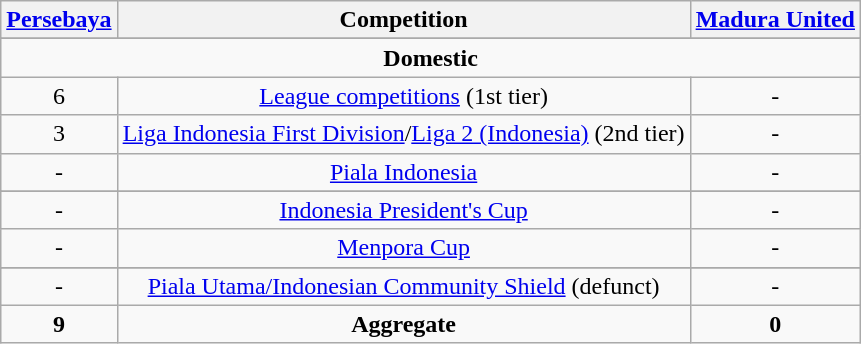<table class="wikitable sortable">
<tr>
<th><a href='#'>Persebaya</a></th>
<th>Competition</th>
<th><a href='#'>Madura United</a></th>
</tr>
<tr>
</tr>
<tr style="text-align:center;">
<td colspan="3"><strong>Domestic</strong></td>
</tr>
<tr style="text-align:center;">
<td>6</td>
<td><a href='#'>League competitions</a> (1st tier)</td>
<td>-</td>
</tr>
<tr style="text-align:center;">
<td>3</td>
<td><a href='#'>Liga Indonesia First Division</a>/<a href='#'>Liga 2 (Indonesia)</a> (2nd tier)</td>
<td>-</td>
</tr>
<tr style="text-align:center;">
<td>-</td>
<td><a href='#'>Piala Indonesia</a></td>
<td>-</td>
</tr>
<tr>
</tr>
<tr style="text-align:center;">
<td>-</td>
<td><a href='#'>Indonesia President's Cup</a></td>
<td>-</td>
</tr>
<tr style="text-align:center;">
<td>-</td>
<td><a href='#'>Menpora Cup</a></td>
<td>-</td>
</tr>
<tr>
</tr>
<tr style="text-align:center;">
<td>-</td>
<td><a href='#'>Piala Utama/Indonesian Community Shield</a> (defunct)</td>
<td>-</td>
</tr>
<tr align="center">
<td><strong>9</strong></td>
<td><strong>Aggregate</strong></td>
<td><strong>0</strong></td>
</tr>
</table>
